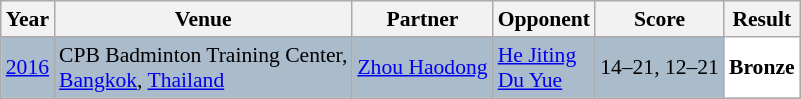<table class="sortable wikitable" style="font-size: 90%;">
<tr>
<th>Year</th>
<th>Venue</th>
<th>Partner</th>
<th>Opponent</th>
<th>Score</th>
<th>Result</th>
</tr>
<tr style="background:#AABBCC">
<td align="center"><a href='#'>2016</a></td>
<td align="left">CPB Badminton Training Center,<br><a href='#'>Bangkok</a>, <a href='#'>Thailand</a></td>
<td align="left"> <a href='#'>Zhou Haodong</a></td>
<td align="left"> <a href='#'>He Jiting</a> <br>  <a href='#'>Du Yue</a></td>
<td align="left">14–21, 12–21</td>
<td style="text-align:left; background:white"> <strong>Bronze</strong></td>
</tr>
</table>
